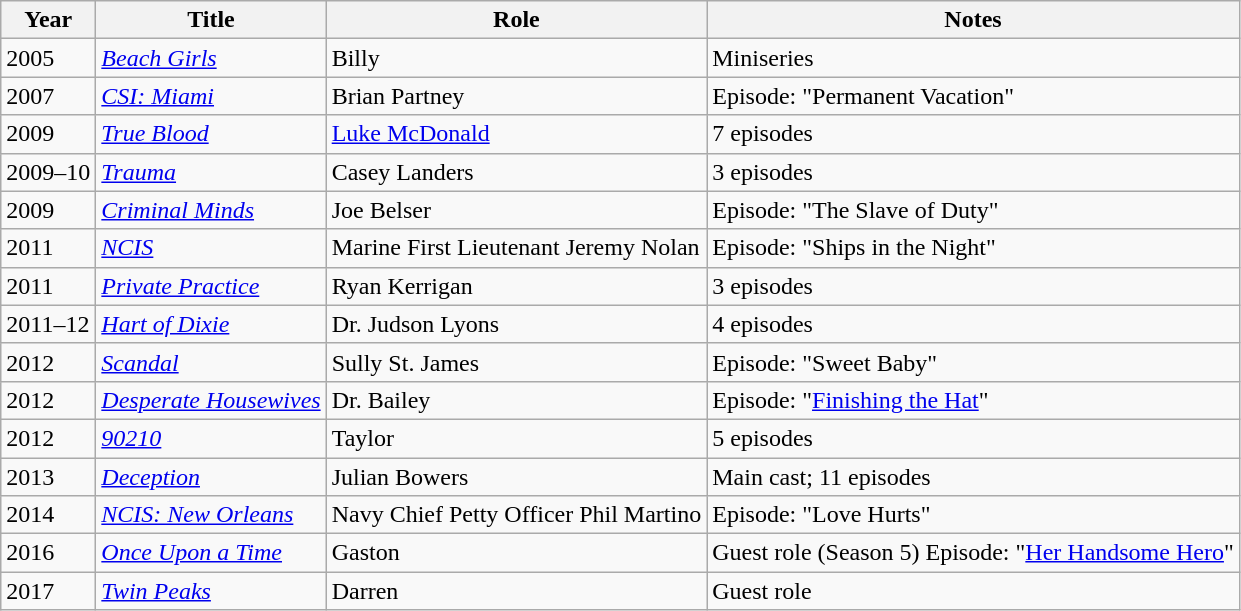<table class="wikitable sortable">
<tr>
<th>Year</th>
<th>Title</th>
<th>Role</th>
<th class="unsortable">Notes</th>
</tr>
<tr>
<td>2005</td>
<td><em><a href='#'>Beach Girls</a></em></td>
<td>Billy</td>
<td>Miniseries</td>
</tr>
<tr>
<td>2007</td>
<td><em><a href='#'>CSI: Miami</a></em></td>
<td>Brian Partney</td>
<td>Episode: "Permanent Vacation"</td>
</tr>
<tr>
<td>2009</td>
<td><em><a href='#'>True Blood</a></em></td>
<td><a href='#'>Luke McDonald</a></td>
<td>7 episodes</td>
</tr>
<tr>
<td>2009–10</td>
<td><em><a href='#'>Trauma</a></em></td>
<td>Casey Landers</td>
<td>3 episodes</td>
</tr>
<tr>
<td>2009</td>
<td><em><a href='#'>Criminal Minds</a></em></td>
<td>Joe Belser</td>
<td>Episode: "The Slave of Duty"</td>
</tr>
<tr>
<td>2011</td>
<td><em><a href='#'>NCIS</a></em></td>
<td>Marine First Lieutenant Jeremy Nolan</td>
<td>Episode: "Ships in the Night"</td>
</tr>
<tr>
<td>2011</td>
<td><em><a href='#'>Private Practice</a></em></td>
<td>Ryan Kerrigan</td>
<td>3 episodes</td>
</tr>
<tr>
<td>2011–12</td>
<td><em><a href='#'>Hart of Dixie</a></em></td>
<td>Dr. Judson Lyons</td>
<td>4 episodes</td>
</tr>
<tr>
<td>2012</td>
<td><em><a href='#'>Scandal</a></em></td>
<td>Sully St. James</td>
<td>Episode: "Sweet Baby"</td>
</tr>
<tr>
<td>2012</td>
<td><em><a href='#'>Desperate Housewives</a></em></td>
<td>Dr. Bailey</td>
<td>Episode: "<a href='#'>Finishing the Hat</a>"</td>
</tr>
<tr>
<td>2012</td>
<td><em><a href='#'>90210</a></em></td>
<td>Taylor</td>
<td>5 episodes</td>
</tr>
<tr>
<td>2013</td>
<td><em><a href='#'>Deception</a></em></td>
<td>Julian Bowers</td>
<td>Main cast; 11 episodes</td>
</tr>
<tr>
<td>2014</td>
<td><em><a href='#'>NCIS: New Orleans</a></em></td>
<td>Navy Chief Petty Officer Phil Martino</td>
<td>Episode: "Love Hurts"</td>
</tr>
<tr>
<td>2016</td>
<td><em><a href='#'>Once Upon a Time</a></em></td>
<td>Gaston</td>
<td>Guest role (Season 5) Episode: "<a href='#'>Her Handsome Hero</a>"</td>
</tr>
<tr>
<td>2017</td>
<td><em><a href='#'>Twin Peaks</a></em></td>
<td>Darren</td>
<td>Guest role</td>
</tr>
</table>
